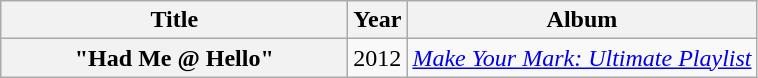<table class="wikitable plainrowheaders" style="text-align:center;" border="1">
<tr>
<th scope="col" style="width:14em;">Title</th>
<th scope="col">Year</th>
<th scope="col">Album</th>
</tr>
<tr>
<th scope="row">"Had Me @ Hello"</th>
<td>2012</td>
<td><em><a href='#'>Make Your Mark: Ultimate Playlist</a></em></td>
</tr>
</table>
